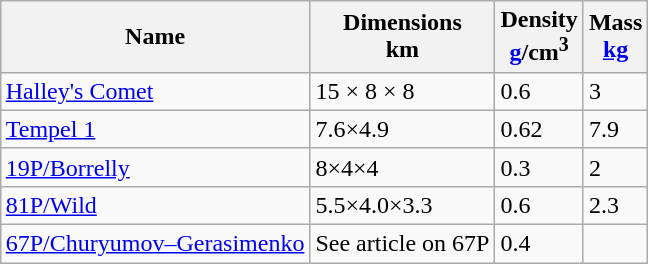<table class=wikitable style="margin: 1em auto;">
<tr>
<th>Name</th>
<th>Dimensions<br>km</th>
<th>Density<br><a href='#'>g</a>/cm<sup>3</sup></th>
<th>Mass<br><a href='#'>kg</a></th>
</tr>
<tr>
<td><a href='#'>Halley's Comet</a></td>
<td>15 × 8 × 8</td>
<td>0.6</td>
<td>3</td>
</tr>
<tr>
<td><a href='#'>Tempel 1</a></td>
<td>7.6×4.9</td>
<td>0.62</td>
<td>7.9</td>
</tr>
<tr>
<td><a href='#'>19P/Borrelly</a></td>
<td>8×4×4</td>
<td>0.3</td>
<td>2</td>
</tr>
<tr>
<td><a href='#'>81P/Wild</a></td>
<td>5.5×4.0×3.3</td>
<td>0.6</td>
<td>2.3</td>
</tr>
<tr>
<td><a href='#'>67P/Churyumov–Gerasimenko</a></td>
<td>See article on 67P</td>
<td>0.4</td>
<td></td>
</tr>
</table>
